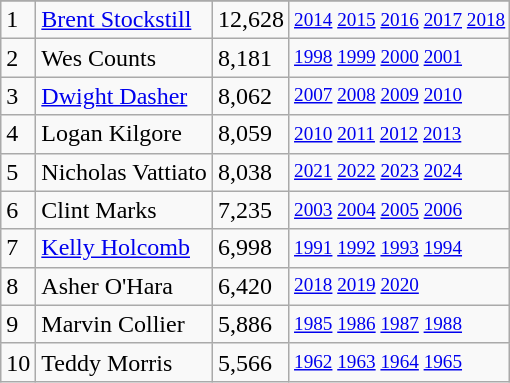<table class="wikitable">
<tr>
</tr>
<tr>
<td>1</td>
<td><a href='#'>Brent Stockstill</a></td>
<td><abbr>12,628</abbr></td>
<td style="font-size:80%;"><a href='#'>2014</a> <a href='#'>2015</a> <a href='#'>2016</a> <a href='#'>2017</a> <a href='#'>2018</a></td>
</tr>
<tr>
<td>2</td>
<td>Wes Counts</td>
<td><abbr>8,181</abbr></td>
<td style="font-size:80%;"><a href='#'>1998</a> <a href='#'>1999</a> <a href='#'>2000</a> <a href='#'>2001</a></td>
</tr>
<tr>
<td>3</td>
<td><a href='#'>Dwight Dasher</a></td>
<td><abbr>8,062</abbr></td>
<td style="font-size:80%;"><a href='#'>2007</a> <a href='#'>2008</a> <a href='#'>2009</a> <a href='#'>2010</a></td>
</tr>
<tr>
<td>4</td>
<td>Logan Kilgore</td>
<td><abbr>8,059</abbr></td>
<td style="font-size:80%;"><a href='#'>2010</a> <a href='#'>2011</a> <a href='#'>2012</a> <a href='#'>2013</a></td>
</tr>
<tr>
<td>5</td>
<td>Nicholas Vattiato</td>
<td><abbr>8,038</abbr> </td>
<td style="font-size:80%;"><a href='#'>2021</a> <a href='#'>2022</a> <a href='#'>2023</a> <a href='#'>2024</a></td>
</tr>
<tr>
<td>6</td>
<td>Clint Marks</td>
<td><abbr>7,235</abbr></td>
<td style="font-size:80%;"><a href='#'>2003</a> <a href='#'>2004</a> <a href='#'>2005</a> <a href='#'>2006</a></td>
</tr>
<tr>
<td>7</td>
<td><a href='#'>Kelly Holcomb</a></td>
<td><abbr>6,998</abbr></td>
<td style="font-size:80%;"><a href='#'>1991</a> <a href='#'>1992</a> <a href='#'>1993</a> <a href='#'>1994</a></td>
</tr>
<tr>
<td>8</td>
<td>Asher O'Hara</td>
<td><abbr>6,420</abbr></td>
<td style="font-size:80%;"><a href='#'>2018</a> <a href='#'>2019</a> <a href='#'>2020</a></td>
</tr>
<tr>
<td>9</td>
<td>Marvin Collier</td>
<td><abbr>5,886</abbr></td>
<td style="font-size:80%;"><a href='#'>1985</a> <a href='#'>1986</a> <a href='#'>1987</a> <a href='#'>1988</a></td>
</tr>
<tr>
<td>10</td>
<td>Teddy Morris</td>
<td><abbr>5,566</abbr></td>
<td style="font-size:80%;"><a href='#'>1962</a> <a href='#'>1963</a> <a href='#'>1964</a> <a href='#'>1965</a></td>
</tr>
</table>
